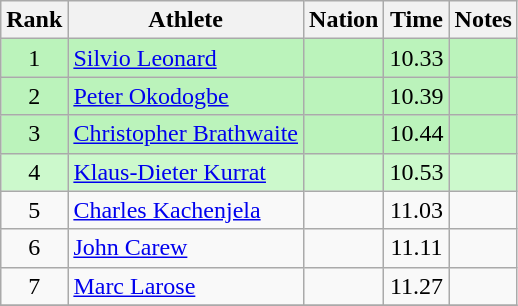<table class="wikitable sortable" style="text-align:center">
<tr>
<th>Rank</th>
<th>Athlete</th>
<th>Nation</th>
<th>Time</th>
<th>Notes</th>
</tr>
<tr style="background:#bbf3bb;">
<td>1</td>
<td align=left><a href='#'>Silvio Leonard</a></td>
<td align=left></td>
<td>10.33</td>
<td></td>
</tr>
<tr style="background:#bbf3bb;">
<td>2</td>
<td align=left><a href='#'>Peter Okodogbe</a></td>
<td align=left></td>
<td>10.39</td>
<td></td>
</tr>
<tr style="background:#bbf3bb;">
<td>3</td>
<td align=left><a href='#'>Christopher Brathwaite</a></td>
<td align=left></td>
<td>10.44</td>
<td></td>
</tr>
<tr style="background:#ccf9cc;">
<td>4</td>
<td align=left><a href='#'>Klaus-Dieter Kurrat</a></td>
<td align=left></td>
<td>10.53</td>
<td></td>
</tr>
<tr>
<td>5</td>
<td align=left><a href='#'>Charles Kachenjela</a></td>
<td align=left></td>
<td>11.03</td>
<td></td>
</tr>
<tr>
<td>6</td>
<td align=left><a href='#'>John Carew</a></td>
<td align=left></td>
<td>11.11</td>
<td></td>
</tr>
<tr>
<td>7</td>
<td align=left><a href='#'>Marc Larose</a></td>
<td align=left></td>
<td>11.27</td>
<td></td>
</tr>
<tr>
</tr>
</table>
